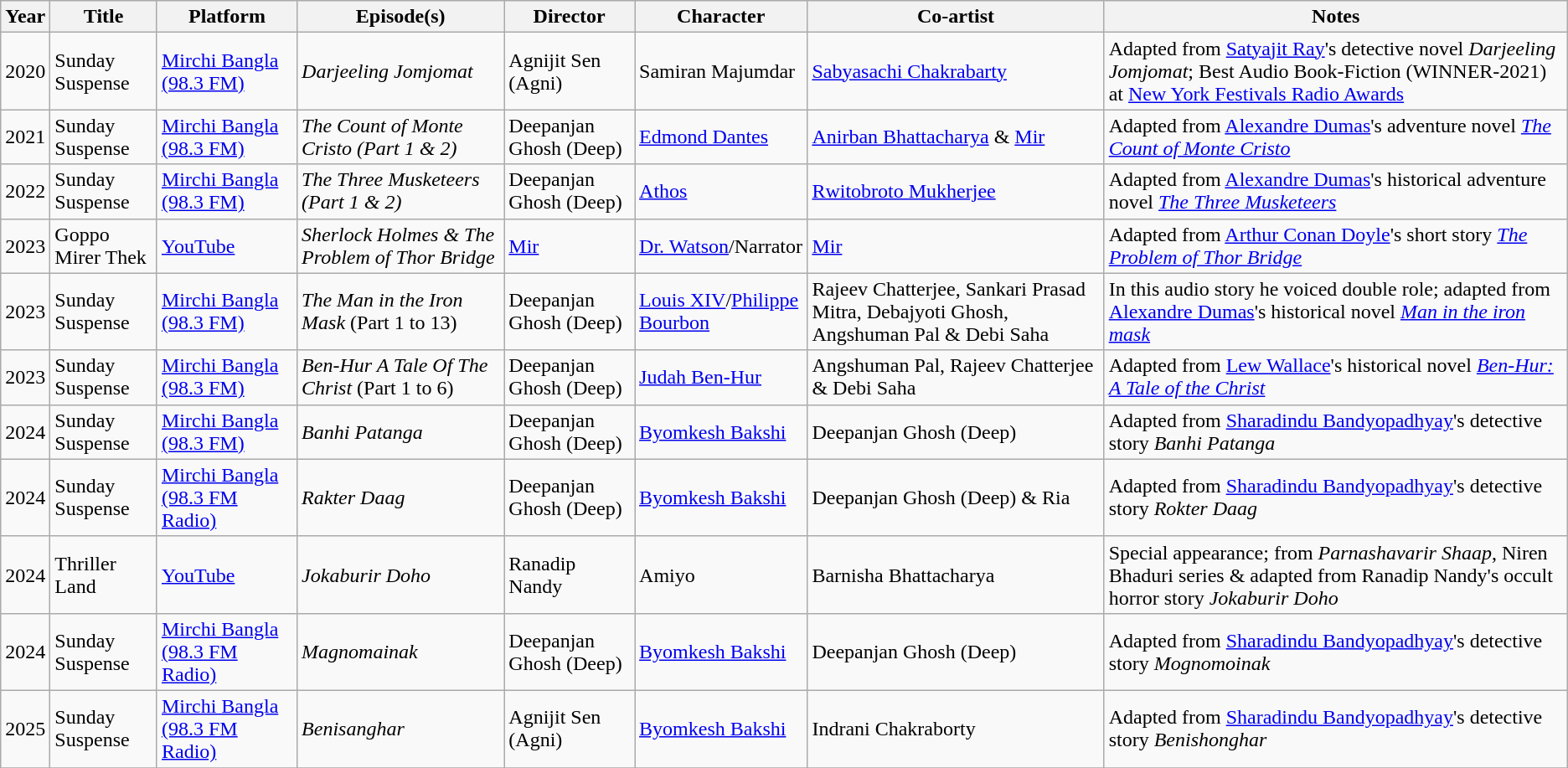<table class="wikitable sortable">
<tr>
<th>Year</th>
<th>Title</th>
<th>Platform</th>
<th>Episode(s)</th>
<th>Director</th>
<th>Character</th>
<th>Co-artist</th>
<th>Notes</th>
</tr>
<tr>
<td>2020</td>
<td>Sunday Suspense</td>
<td><a href='#'>Mirchi Bangla (98.3 FM)</a></td>
<td><em>Darjeeling Jomjomat</em></td>
<td>Agnijit Sen (Agni)</td>
<td>Samiran Majumdar</td>
<td><a href='#'>Sabyasachi Chakrabarty</a></td>
<td>Adapted from <a href='#'>Satyajit Ray</a>'s detective novel <em>Darjeeling Jomjomat</em>; Best Audio Book-Fiction (WINNER-2021) at <a href='#'>New York Festivals Radio Awards</a></td>
</tr>
<tr>
<td>2021</td>
<td>Sunday Suspense</td>
<td><a href='#'>Mirchi Bangla (98.3 FM)</a></td>
<td><em>The Count of Monte Cristo (Part 1 & 2)</em></td>
<td>Deepanjan Ghosh (Deep)</td>
<td><a href='#'>Edmond Dantes</a></td>
<td><a href='#'>Anirban Bhattacharya</a> & <a href='#'>Mir</a></td>
<td>Adapted from <a href='#'>Alexandre Dumas</a>'s adventure novel <em><a href='#'>The Count of Monte Cristo</a></em></td>
</tr>
<tr>
<td>2022</td>
<td>Sunday Suspense</td>
<td><a href='#'>Mirchi Bangla (98.3 FM)</a></td>
<td><em>The Three Musketeers (Part 1 & 2)</em></td>
<td>Deepanjan Ghosh (Deep)</td>
<td><a href='#'>Athos</a></td>
<td><a href='#'>Rwitobroto Mukherjee</a></td>
<td>Adapted from <a href='#'>Alexandre Dumas</a>'s historical adventure novel <em><a href='#'>The Three Musketeers</a></em></td>
</tr>
<tr>
<td>2023</td>
<td>Goppo Mirer Thek</td>
<td><a href='#'>YouTube</a></td>
<td><em>Sherlock Holmes & The Problem of Thor Bridge</em></td>
<td><a href='#'>Mir</a></td>
<td><a href='#'>Dr. Watson</a>/Narrator</td>
<td><a href='#'>Mir</a></td>
<td>Adapted from <a href='#'>Arthur Conan Doyle</a>'s short story <em><a href='#'>The Problem of Thor Bridge</a></em></td>
</tr>
<tr>
<td>2023</td>
<td>Sunday Suspense</td>
<td><a href='#'>Mirchi Bangla (98.3 FM)</a></td>
<td><em>The Man in the Iron Mask</em> (Part 1 to 13)</td>
<td>Deepanjan Ghosh (Deep)</td>
<td><a href='#'>Louis XIV</a>/<a href='#'>Philippe Bourbon</a></td>
<td>Rajeev Chatterjee, Sankari Prasad Mitra, Debajyoti Ghosh, Angshuman Pal & Debi Saha</td>
<td>In this audio story he voiced double role; adapted from <a href='#'>Alexandre Dumas</a>'s historical novel <em><a href='#'>Man in the iron mask</a></em></td>
</tr>
<tr>
<td>2023</td>
<td>Sunday Suspense</td>
<td><a href='#'>Mirchi Bangla (98.3 FM)</a></td>
<td><em>Ben-Hur A Tale Of The Christ</em> (Part 1 to 6)</td>
<td>Deepanjan Ghosh (Deep)</td>
<td><a href='#'>Judah Ben-Hur</a></td>
<td>Angshuman Pal, Rajeev Chatterjee & Debi Saha</td>
<td>Adapted from <a href='#'>Lew Wallace</a>'s historical novel <em><a href='#'>Ben-Hur: A Tale of the Christ</a></em></td>
</tr>
<tr>
<td>2024</td>
<td>Sunday Suspense</td>
<td><a href='#'>Mirchi Bangla (98.3 FM)</a></td>
<td><em>Banhi Patanga</em></td>
<td>Deepanjan Ghosh (Deep)</td>
<td><a href='#'>Byomkesh Bakshi</a></td>
<td>Deepanjan Ghosh (Deep)</td>
<td>Adapted from <a href='#'>Sharadindu Bandyopadhyay</a>'s detective story <em>Banhi Patanga</em></td>
</tr>
<tr>
<td>2024</td>
<td>Sunday Suspense</td>
<td><a href='#'>Mirchi Bangla (98.3 FM Radio)</a></td>
<td><em>Rakter Daag</em></td>
<td>Deepanjan Ghosh (Deep)</td>
<td><a href='#'>Byomkesh Bakshi</a></td>
<td>Deepanjan Ghosh (Deep) & Ria</td>
<td>Adapted from <a href='#'>Sharadindu Bandyopadhyay</a>'s detective story <em>Rokter Daag</em></td>
</tr>
<tr>
<td>2024</td>
<td>Thriller Land</td>
<td><a href='#'>YouTube</a></td>
<td><em>Jokaburir Doho</em></td>
<td>Ranadip Nandy</td>
<td>Amiyo</td>
<td>Barnisha Bhattacharya</td>
<td>Special appearance; from <em>Parnashavarir Shaap</em>, Niren Bhaduri series & adapted from Ranadip Nandy's occult horror story <em>Jokaburir Doho</em></td>
</tr>
<tr>
<td>2024</td>
<td>Sunday Suspense</td>
<td><a href='#'>Mirchi Bangla (98.3 FM Radio)</a></td>
<td><em>Magnomainak</em></td>
<td>Deepanjan Ghosh (Deep)</td>
<td><a href='#'>Byomkesh Bakshi</a></td>
<td>Deepanjan Ghosh (Deep)</td>
<td>Adapted from <a href='#'>Sharadindu Bandyopadhyay</a>'s detective story <em>Mognomoinak</em></td>
</tr>
<tr>
<td>2025</td>
<td>Sunday Suspense</td>
<td><a href='#'>Mirchi Bangla (98.3 FM Radio)</a></td>
<td><em>Benisanghar</em></td>
<td>Agnijit Sen (Agni)</td>
<td><a href='#'>Byomkesh Bakshi</a></td>
<td>Indrani Chakraborty</td>
<td>Adapted from <a href='#'>Sharadindu Bandyopadhyay</a>'s detective story <em>Benishonghar</em></td>
</tr>
<tr>
</tr>
</table>
